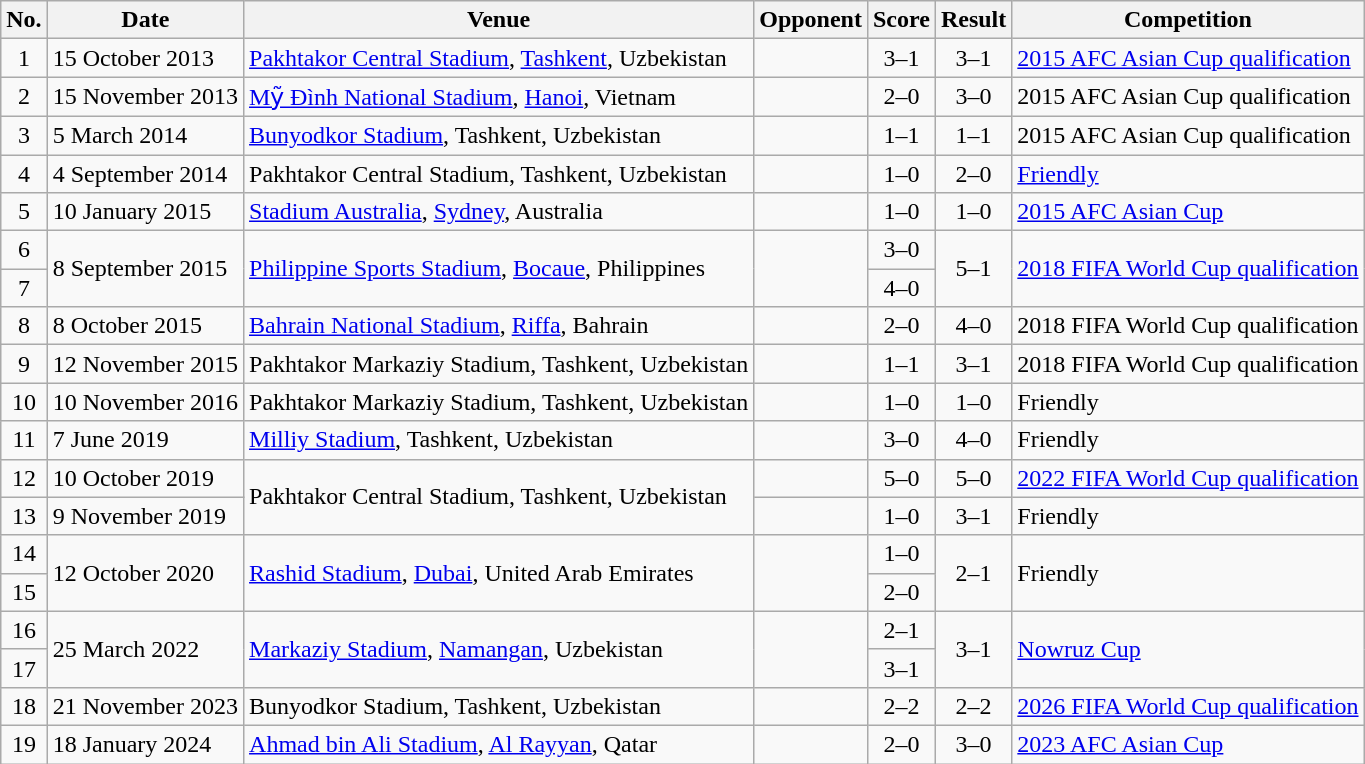<table class="wikitable sortable">
<tr>
<th scope="col">No.</th>
<th scope="col">Date</th>
<th scope="col">Venue</th>
<th scope="col">Opponent</th>
<th scope="col">Score</th>
<th scope="col">Result</th>
<th scope="col">Competition</th>
</tr>
<tr>
<td style="text-align:center">1</td>
<td>15 October 2013</td>
<td><a href='#'>Pakhtakor Central Stadium</a>, <a href='#'>Tashkent</a>, Uzbekistan</td>
<td></td>
<td style="text-align:center">3–1</td>
<td style="text-align:center">3–1</td>
<td><a href='#'>2015 AFC Asian Cup qualification</a></td>
</tr>
<tr>
<td style="text-align:center">2</td>
<td>15 November 2013</td>
<td><a href='#'>Mỹ Đình National Stadium</a>, <a href='#'>Hanoi</a>, Vietnam</td>
<td></td>
<td style="text-align:center">2–0</td>
<td style="text-align:center">3–0</td>
<td>2015 AFC Asian Cup qualification</td>
</tr>
<tr>
<td style="text-align:center">3</td>
<td>5 March 2014</td>
<td><a href='#'>Bunyodkor Stadium</a>, Tashkent, Uzbekistan</td>
<td></td>
<td style="text-align:center">1–1</td>
<td style="text-align:center">1–1</td>
<td>2015 AFC Asian Cup qualification</td>
</tr>
<tr>
<td style="text-align:center">4</td>
<td>4 September 2014</td>
<td>Pakhtakor Central Stadium, Tashkent, Uzbekistan</td>
<td></td>
<td style="text-align:center">1–0</td>
<td style="text-align:center">2–0</td>
<td><a href='#'>Friendly</a></td>
</tr>
<tr>
<td style="text-align:center">5</td>
<td>10 January 2015</td>
<td><a href='#'>Stadium Australia</a>, <a href='#'>Sydney</a>, Australia</td>
<td></td>
<td style="text-align:center">1–0</td>
<td style="text-align:center">1–0</td>
<td><a href='#'>2015 AFC Asian Cup</a></td>
</tr>
<tr>
<td style="text-align:center">6</td>
<td rowspan="2">8 September 2015</td>
<td rowspan="2"><a href='#'>Philippine Sports Stadium</a>, <a href='#'>Bocaue</a>, Philippines</td>
<td rowspan="2"></td>
<td style="text-align:center">3–0</td>
<td rowspan="2" style="text-align:center">5–1</td>
<td rowspan="2"><a href='#'>2018 FIFA World Cup qualification</a></td>
</tr>
<tr>
<td style="text-align:center">7</td>
<td style="text-align:center">4–0</td>
</tr>
<tr>
<td style="text-align:center">8</td>
<td>8 October 2015</td>
<td><a href='#'>Bahrain National Stadium</a>, <a href='#'>Riffa</a>, Bahrain</td>
<td></td>
<td style="text-align:center">2–0</td>
<td style="text-align:center">4–0</td>
<td>2018 FIFA World Cup qualification</td>
</tr>
<tr>
<td style="text-align:center">9</td>
<td>12 November 2015</td>
<td>Pakhtakor Markaziy Stadium, Tashkent, Uzbekistan</td>
<td></td>
<td style="text-align:center">1–1</td>
<td style="text-align:center">3–1</td>
<td>2018 FIFA World Cup qualification</td>
</tr>
<tr>
<td style="text-align:center">10</td>
<td>10 November 2016</td>
<td>Pakhtakor Markaziy Stadium, Tashkent, Uzbekistan</td>
<td></td>
<td style="text-align:center">1–0</td>
<td style="text-align:center">1–0</td>
<td>Friendly</td>
</tr>
<tr>
<td style="text-align:center">11</td>
<td>7 June 2019</td>
<td><a href='#'>Milliy Stadium</a>, Tashkent, Uzbekistan</td>
<td></td>
<td style="text-align:center">3–0</td>
<td style="text-align:center">4–0</td>
<td>Friendly</td>
</tr>
<tr>
<td style="text-align:center">12</td>
<td>10 October 2019</td>
<td rowspan="2">Pakhtakor Central Stadium, Tashkent, Uzbekistan</td>
<td></td>
<td style="text-align:center">5–0</td>
<td style="text-align:center">5–0</td>
<td><a href='#'>2022 FIFA World Cup qualification</a></td>
</tr>
<tr>
<td style="text-align:center">13</td>
<td>9 November 2019</td>
<td></td>
<td style="text-align:center">1–0</td>
<td style="text-align:center">3–1</td>
<td>Friendly</td>
</tr>
<tr>
<td style="text-align:center">14</td>
<td rowspan="2">12 October 2020</td>
<td rowspan="2"><a href='#'>Rashid Stadium</a>, <a href='#'>Dubai</a>, United Arab Emirates</td>
<td rowspan="2"></td>
<td style="text-align:center">1–0</td>
<td rowspan="2" style="text-align:center">2–1</td>
<td rowspan="2">Friendly</td>
</tr>
<tr>
<td style="text-align:center">15</td>
<td style="text-align:center">2–0</td>
</tr>
<tr>
<td style="text-align:center">16</td>
<td rowspan="2">25 March 2022</td>
<td rowspan="2"><a href='#'>Markaziy Stadium</a>, <a href='#'>Namangan</a>, Uzbekistan</td>
<td rowspan="2"></td>
<td style="text-align:center">2–1</td>
<td rowspan="2" style="text-align:center">3–1</td>
<td rowspan="2"><a href='#'>Nowruz Cup</a></td>
</tr>
<tr>
<td style="text-align:center">17</td>
<td style="text-align:center">3–1</td>
</tr>
<tr>
<td style="text-align:center">18</td>
<td>21 November 2023</td>
<td>Bunyodkor Stadium, Tashkent, Uzbekistan</td>
<td></td>
<td style="text-align:center">2–2</td>
<td style="text-align:center">2–2</td>
<td><a href='#'>2026 FIFA World Cup qualification</a></td>
</tr>
<tr>
<td style="text-align:center">19</td>
<td>18 January 2024</td>
<td><a href='#'>Ahmad bin Ali Stadium</a>, <a href='#'>Al Rayyan</a>, Qatar</td>
<td></td>
<td style="text-align:center">2–0</td>
<td style="text-align:center">3–0</td>
<td><a href='#'>2023 AFC Asian Cup</a></td>
</tr>
</table>
